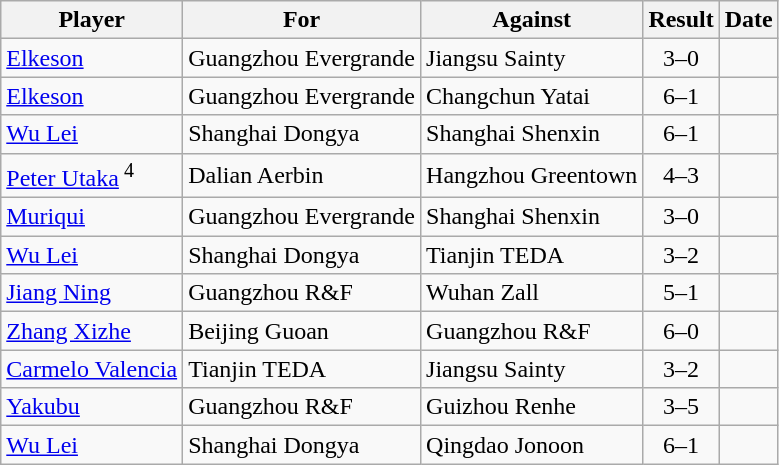<table class="wikitable sortable">
<tr>
<th>Player</th>
<th>For</th>
<th>Against</th>
<th align=center>Result</th>
<th>Date</th>
</tr>
<tr>
<td> <a href='#'>Elkeson</a></td>
<td>Guangzhou Evergrande</td>
<td>Jiangsu Sainty</td>
<td align="center">3–0</td>
<td></td>
</tr>
<tr>
<td> <a href='#'>Elkeson</a></td>
<td>Guangzhou Evergrande</td>
<td>Changchun Yatai</td>
<td align="center">6–1</td>
<td></td>
</tr>
<tr>
<td> <a href='#'>Wu Lei</a></td>
<td>Shanghai Dongya</td>
<td>Shanghai Shenxin</td>
<td align="center">6–1</td>
<td></td>
</tr>
<tr>
<td> <a href='#'>Peter Utaka</a><sup> 4</sup></td>
<td>Dalian Aerbin</td>
<td>Hangzhou Greentown</td>
<td align="center">4–3</td>
<td></td>
</tr>
<tr>
<td> <a href='#'>Muriqui</a></td>
<td>Guangzhou Evergrande</td>
<td>Shanghai Shenxin</td>
<td align="center">3–0</td>
<td></td>
</tr>
<tr>
<td> <a href='#'>Wu Lei</a></td>
<td>Shanghai Dongya</td>
<td>Tianjin TEDA</td>
<td align="center">3–2</td>
<td></td>
</tr>
<tr>
<td> <a href='#'>Jiang Ning</a></td>
<td>Guangzhou R&F</td>
<td>Wuhan Zall</td>
<td align="center">5–1</td>
<td></td>
</tr>
<tr>
<td> <a href='#'>Zhang Xizhe</a></td>
<td>Beijing Guoan</td>
<td>Guangzhou R&F</td>
<td align="center">6–0</td>
<td></td>
</tr>
<tr>
<td> <a href='#'>Carmelo Valencia</a></td>
<td>Tianjin TEDA</td>
<td>Jiangsu Sainty</td>
<td align="center">3–2</td>
<td></td>
</tr>
<tr>
<td> <a href='#'>Yakubu</a></td>
<td>Guangzhou R&F</td>
<td>Guizhou Renhe</td>
<td align="center">3–5</td>
<td></td>
</tr>
<tr>
<td> <a href='#'>Wu Lei</a></td>
<td>Shanghai Dongya</td>
<td>Qingdao Jonoon</td>
<td align="center">6–1</td>
<td></td>
</tr>
</table>
